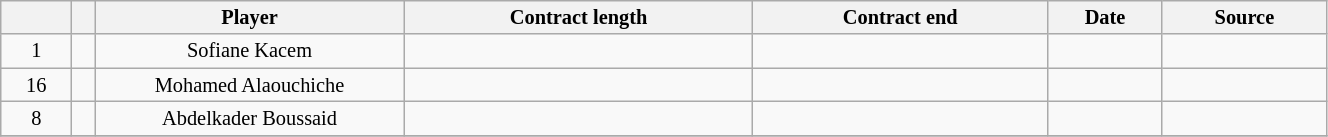<table class="wikitable sortable" style="width:70%; text-align:center; font-size:85%; text-align:centre;">
<tr>
<th></th>
<th></th>
<th scope="col" style="width:200px;">Player</th>
<th>Contract length</th>
<th>Contract end</th>
<th scope="col" style="width:70px;">Date</th>
<th>Source</th>
</tr>
<tr>
<td align=center>1</td>
<td align=center></td>
<td>Sofiane Kacem</td>
<td align=center></td>
<td align=center></td>
<td align=center></td>
<td align=center></td>
</tr>
<tr>
<td align=center>16</td>
<td align=center></td>
<td>Mohamed Alaouchiche</td>
<td align=center></td>
<td align=center></td>
<td align=center></td>
<td align=center></td>
</tr>
<tr>
<td align=center>8</td>
<td align=center></td>
<td>Abdelkader Boussaid</td>
<td align=center></td>
<td align=center></td>
<td align=center></td>
<td align=center></td>
</tr>
<tr>
</tr>
</table>
